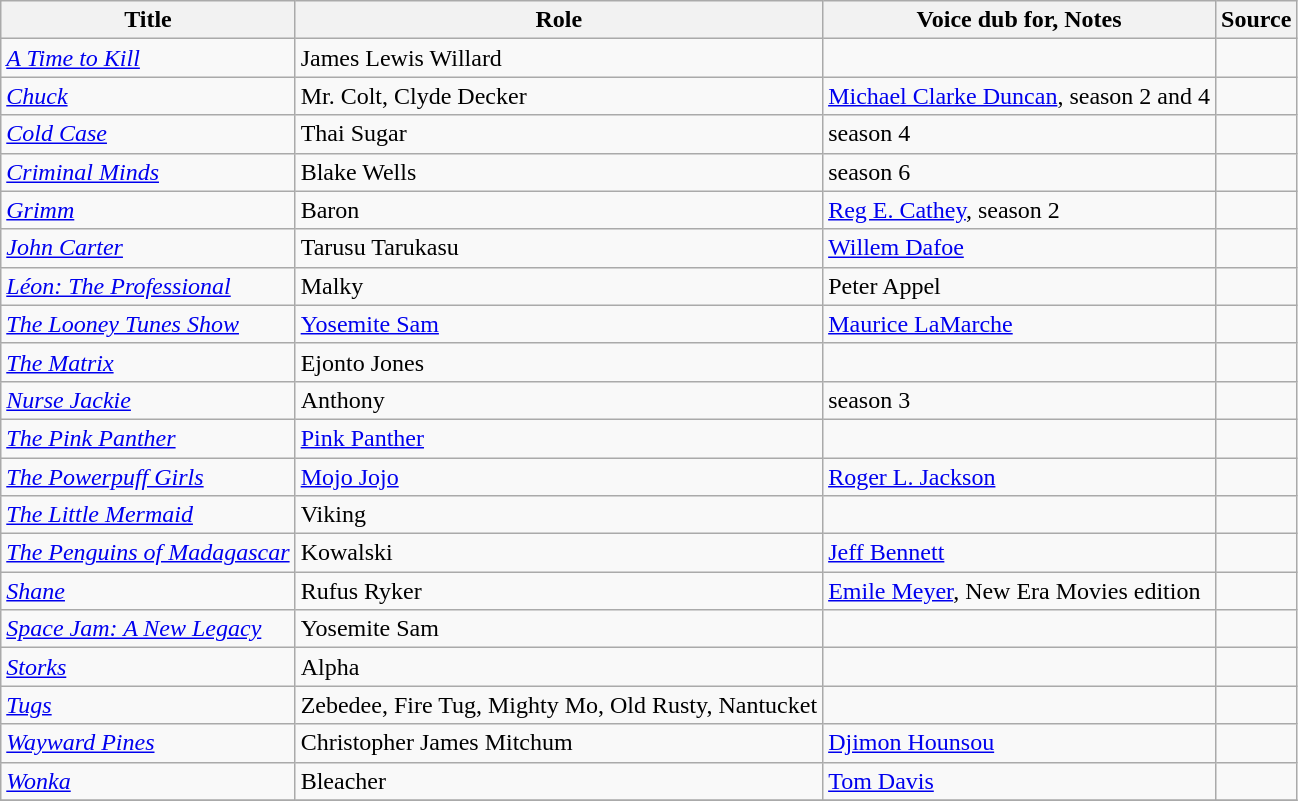<table class="wikitable sortable plainrowheaders">
<tr>
<th>Title</th>
<th>Role</th>
<th class="unsortable">Voice dub for, Notes</th>
<th class="unsortable">Source</th>
</tr>
<tr>
<td><em><a href='#'>A Time to Kill</a></em></td>
<td>James Lewis Willard</td>
<td></td>
<td></td>
</tr>
<tr>
<td><em><a href='#'>Chuck</a></em></td>
<td>Mr. Colt, Clyde Decker</td>
<td><a href='#'>Michael Clarke Duncan</a>, season 2 and 4</td>
<td></td>
</tr>
<tr>
<td><em><a href='#'>Cold Case</a></em></td>
<td>Thai Sugar</td>
<td>season 4</td>
<td></td>
</tr>
<tr>
<td><em><a href='#'>Criminal Minds</a></em></td>
<td>Blake Wells</td>
<td>season 6</td>
<td></td>
</tr>
<tr>
<td><em><a href='#'>Grimm</a></em></td>
<td>Baron</td>
<td><a href='#'>Reg E. Cathey</a>, season 2</td>
<td></td>
</tr>
<tr>
<td><em><a href='#'>John Carter</a></em></td>
<td>Tarusu Tarukasu</td>
<td><a href='#'>Willem Dafoe</a></td>
<td></td>
</tr>
<tr>
<td><em><a href='#'>Léon: The Professional</a></em></td>
<td>Malky</td>
<td>Peter Appel</td>
<td></td>
</tr>
<tr>
<td><em><a href='#'>The Looney Tunes Show</a></em></td>
<td><a href='#'>Yosemite Sam</a></td>
<td><a href='#'>Maurice LaMarche</a></td>
<td></td>
</tr>
<tr>
<td><em><a href='#'>The Matrix</a></em></td>
<td>Ejonto Jones</td>
<td></td>
<td></td>
</tr>
<tr>
<td><em><a href='#'>Nurse Jackie</a></em></td>
<td>Anthony</td>
<td>season 3</td>
<td></td>
</tr>
<tr>
<td><em><a href='#'>The Pink Panther</a></em></td>
<td><a href='#'>Pink Panther</a></td>
<td></td>
<td></td>
</tr>
<tr>
<td><em><a href='#'>The Powerpuff Girls</a></em></td>
<td><a href='#'>Mojo Jojo</a></td>
<td><a href='#'>Roger L. Jackson</a></td>
<td></td>
</tr>
<tr>
<td><em><a href='#'>The Little Mermaid</a></em></td>
<td>Viking</td>
<td></td>
<td></td>
</tr>
<tr>
<td><em><a href='#'>The Penguins of Madagascar</a></em></td>
<td>Kowalski</td>
<td><a href='#'>Jeff Bennett</a></td>
<td></td>
</tr>
<tr>
<td><em><a href='#'>Shane</a></em></td>
<td>Rufus Ryker</td>
<td><a href='#'>Emile Meyer</a>, New Era Movies edition</td>
<td></td>
</tr>
<tr>
<td><em><a href='#'>Space Jam: A New Legacy</a></em></td>
<td>Yosemite Sam</td>
<td></td>
<td></td>
</tr>
<tr>
<td><em><a href='#'>Storks</a></em></td>
<td>Alpha</td>
<td></td>
<td></td>
</tr>
<tr>
<td><em><a href='#'>Tugs</a></em></td>
<td>Zebedee, Fire Tug, Mighty Mo, Old Rusty, Nantucket</td>
<td></td>
<td></td>
</tr>
<tr>
<td><em><a href='#'>Wayward Pines</a></em></td>
<td>Christopher James Mitchum</td>
<td><a href='#'>Djimon Hounsou</a></td>
<td></td>
</tr>
<tr>
<td><em><a href='#'>Wonka</a></em></td>
<td>Bleacher</td>
<td><a href='#'>Tom Davis</a></td>
<td></td>
</tr>
<tr>
</tr>
</table>
